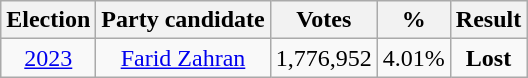<table class=wikitable style=text-align:center>
<tr>
<th>Election</th>
<th>Party candidate</th>
<th>Votes</th>
<th>%</th>
<th>Result</th>
</tr>
<tr>
<td><a href='#'>2023</a></td>
<td rowspan="5"><a href='#'>Farid Zahran</a></td>
<td>1,776,952</td>
<td>4.01%</td>
<td><strong>Lost</strong> </td>
</tr>
</table>
